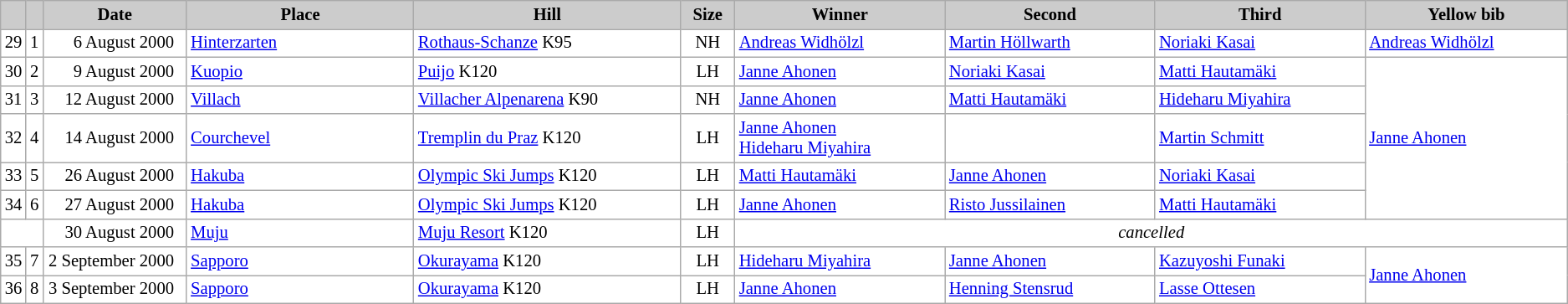<table class="wikitable plainrowheaders" style="background:#fff; font-size:86%; line-height:16px; border:grey solid 1px; border-collapse:collapse;">
<tr style="background:#ccc; text-align:center;">
<th scope="col" style="background:#ccc; width=20 px;"></th>
<th scope="col" style="background:#ccc; width=30 px;"></th>
<th scope="col" style="background:#ccc; width:120px;">Date</th>
<th scope="col" style="background:#ccc; width:200px;">Place</th>
<th scope="col" style="background:#ccc; width:240px;">Hill</th>
<th scope="col" style="background:#ccc; width:40px;">Size</th>
<th scope="col" style="background:#ccc; width:185px;">Winner</th>
<th scope="col" style="background:#ccc; width:185px;">Second</th>
<th scope="col" style="background:#ccc; width:185px;">Third</th>
<th scope="col" style="background:#ccc; width:180px;">Yellow bib</th>
</tr>
<tr>
<td align=center>29</td>
<td align=center>1</td>
<td align=right>6 August 2000  </td>
<td> <a href='#'>Hinterzarten</a></td>
<td><a href='#'>Rothaus-Schanze</a> K95</td>
<td align=center>NH</td>
<td> <a href='#'>Andreas Widhölzl</a></td>
<td> <a href='#'>Martin Höllwarth</a></td>
<td> <a href='#'>Noriaki Kasai</a></td>
<td> <a href='#'>Andreas Widhölzl</a></td>
</tr>
<tr>
<td align=center>30</td>
<td align=center>2</td>
<td align=right>9 August 2000  </td>
<td> <a href='#'>Kuopio</a></td>
<td><a href='#'>Puijo</a> K120</td>
<td align=center>LH</td>
<td> <a href='#'>Janne Ahonen</a></td>
<td> <a href='#'>Noriaki Kasai</a></td>
<td> <a href='#'>Matti Hautamäki</a></td>
<td rowspan=5> <a href='#'>Janne Ahonen</a></td>
</tr>
<tr>
<td align=center>31</td>
<td align=center>3</td>
<td align=right>12 August 2000  </td>
<td> <a href='#'>Villach</a></td>
<td><a href='#'>Villacher Alpenarena</a> K90</td>
<td align=center>NH</td>
<td> <a href='#'>Janne Ahonen</a></td>
<td> <a href='#'>Matti Hautamäki</a></td>
<td> <a href='#'>Hideharu Miyahira</a></td>
</tr>
<tr>
<td align=center>32</td>
<td align=center>4</td>
<td align=right>14 August 2000  </td>
<td> <a href='#'>Courchevel</a></td>
<td><a href='#'>Tremplin du Praz</a> K120</td>
<td align=center>LH</td>
<td> <a href='#'>Janne Ahonen</a><br> <a href='#'>Hideharu Miyahira</a></td>
<td></td>
<td> <a href='#'>Martin Schmitt</a></td>
</tr>
<tr>
<td align=center>33</td>
<td align=center>5</td>
<td align=right>26 August 2000  </td>
<td> <a href='#'>Hakuba</a></td>
<td><a href='#'>Olympic Ski Jumps</a> K120</td>
<td align=center>LH</td>
<td> <a href='#'>Matti Hautamäki</a></td>
<td> <a href='#'>Janne Ahonen</a></td>
<td> <a href='#'>Noriaki Kasai</a></td>
</tr>
<tr>
<td align=center>34</td>
<td align=center>6</td>
<td align=right>27 August 2000  </td>
<td> <a href='#'>Hakuba</a></td>
<td><a href='#'>Olympic Ski Jumps</a> K120</td>
<td align=center>LH</td>
<td> <a href='#'>Janne Ahonen</a></td>
<td> <a href='#'>Risto Jussilainen</a></td>
<td> <a href='#'>Matti Hautamäki</a></td>
</tr>
<tr>
<td colspan=2></td>
<td align=right>30 August 2000  </td>
<td> <a href='#'>Muju</a></td>
<td><a href='#'>Muju Resort</a> K120</td>
<td align=center>LH</td>
<td align=center colspan=4><em>cancelled</em></td>
</tr>
<tr>
<td align=center>35</td>
<td align=center>7</td>
<td align=right>2 September 2000  </td>
<td> <a href='#'>Sapporo</a></td>
<td><a href='#'>Okurayama</a> K120</td>
<td align=center>LH</td>
<td> <a href='#'>Hideharu Miyahira</a></td>
<td> <a href='#'>Janne Ahonen</a></td>
<td> <a href='#'>Kazuyoshi Funaki</a></td>
<td rowspan=2> <a href='#'>Janne Ahonen</a></td>
</tr>
<tr>
<td align=center>36</td>
<td align=center>8</td>
<td align=right>3 September 2000  </td>
<td> <a href='#'>Sapporo</a></td>
<td><a href='#'>Okurayama</a> K120</td>
<td align=center>LH</td>
<td> <a href='#'>Janne Ahonen</a></td>
<td> <a href='#'>Henning Stensrud</a></td>
<td> <a href='#'>Lasse Ottesen</a></td>
</tr>
</table>
